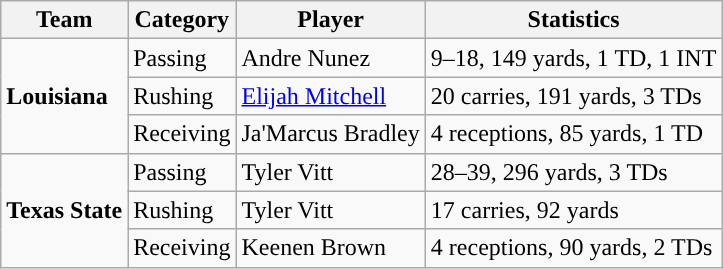<table class="wikitable" style="float: left;">
<tr>
<th>Team</th>
<th>Category</th>
<th>Player</th>
<th>Statistics</th>
</tr>
<tr>
<td rowspan=3><strong>Louisiana</strong></td>
<td>Passing</td>
<td>Andre Nunez</td>
<td>9–18, 149 yards, 1 TD, 1 INT</td>
</tr>
<tr>
<td>Rushing</td>
<td><a href='#'>Elijah Mitchell</a></td>
<td>20 carries, 191 yards, 3 TDs</td>
</tr>
<tr>
<td>Receiving</td>
<td>Ja'Marcus Bradley</td>
<td>4 receptions, 85 yards, 1 TD</td>
</tr>
<tr>
<td rowspan=3><strong>Texas State</strong></td>
<td>Passing</td>
<td>Tyler Vitt</td>
<td>28–39, 296 yards, 3 TDs</td>
</tr>
<tr>
<td>Rushing</td>
<td>Tyler Vitt</td>
<td>17 carries, 92 yards</td>
</tr>
<tr>
<td>Receiving</td>
<td>Keenen Brown</td>
<td>4 receptions, 90 yards, 2 TDs</td>
</tr>
</table>
